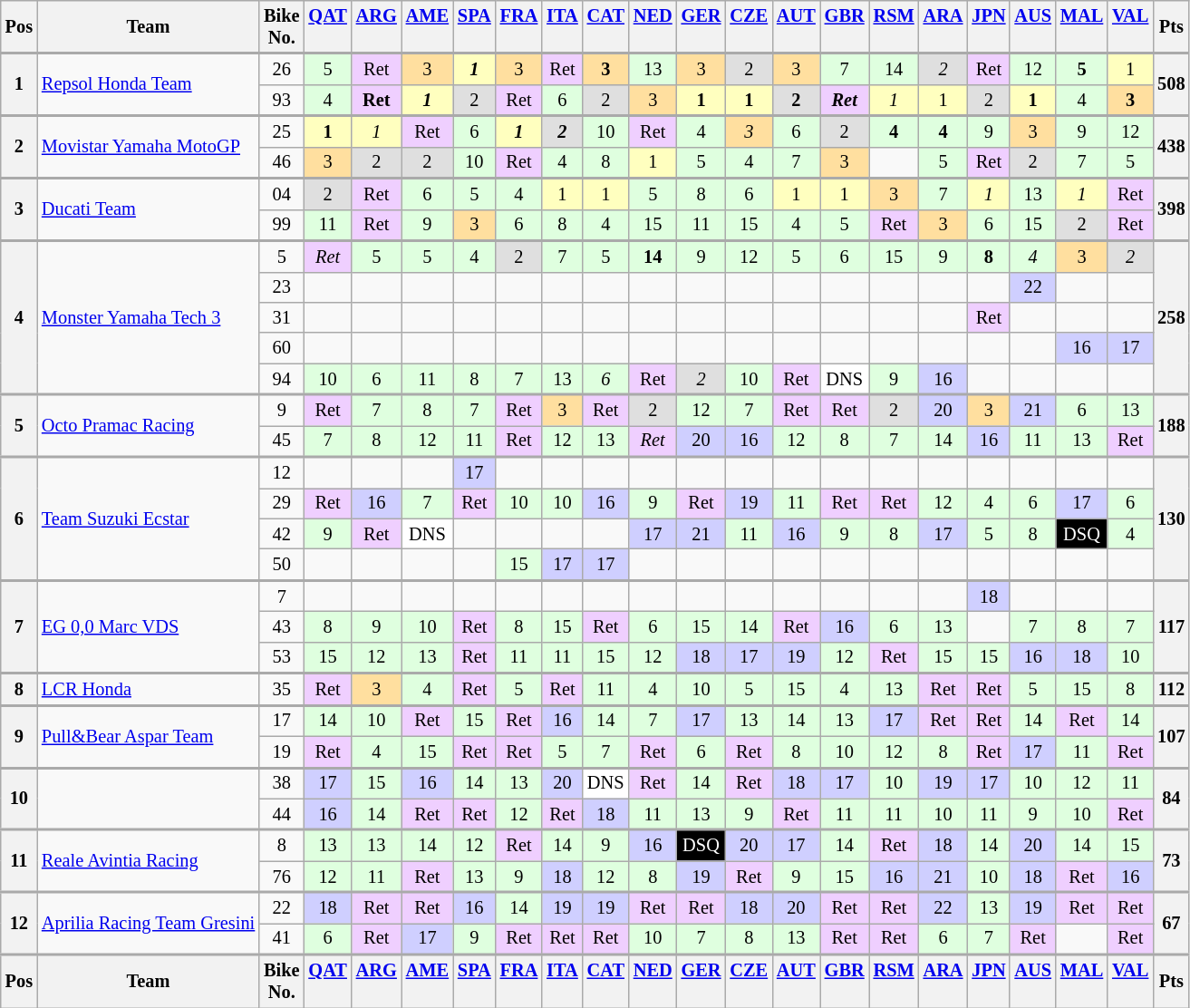<table class="wikitable" style="font-size: 85%; text-align:center">
<tr valign="top">
<th valign="middle">Pos</th>
<th valign="middle">Team</th>
<th valign="middle">Bike<br>No.</th>
<th><a href='#'>QAT</a><br></th>
<th><a href='#'>ARG</a><br></th>
<th><a href='#'>AME</a><br></th>
<th><a href='#'>SPA</a><br></th>
<th><a href='#'>FRA</a><br></th>
<th><a href='#'>ITA</a><br></th>
<th><a href='#'>CAT</a><br></th>
<th><a href='#'>NED</a><br></th>
<th><a href='#'>GER</a><br></th>
<th><a href='#'>CZE</a><br></th>
<th><a href='#'>AUT</a><br></th>
<th><a href='#'>GBR</a><br></th>
<th><a href='#'>RSM</a><br></th>
<th><a href='#'>ARA</a><br></th>
<th><a href='#'>JPN</a><br></th>
<th><a href='#'>AUS</a><br></th>
<th><a href='#'>MAL</a><br></th>
<th><a href='#'>VAL</a><br></th>
<th valign="middle">Pts</th>
</tr>
<tr style="border-top:2px solid #aaaaaa">
<th rowspan=2>1</th>
<td align="left" rowspan=2> <a href='#'>Repsol Honda Team</a></td>
<td>26</td>
<td style="background:#dfffdf;">5</td>
<td style="background:#efcfff;">Ret</td>
<td style="background:#ffdf9f;">3</td>
<td style="background:#ffffbf;"><strong><em>1</em></strong></td>
<td style="background:#ffdf9f;">3</td>
<td style="background:#efcfff;">Ret</td>
<td style="background:#ffdf9f;"><strong>3</strong></td>
<td style="background:#dfffdf;">13</td>
<td style="background:#ffdf9f;">3</td>
<td style="background:#dfdfdf;">2</td>
<td style="background:#ffdf9f;">3</td>
<td style="background:#dfffdf;">7</td>
<td style="background:#dfffdf;">14</td>
<td style="background:#dfdfdf;"><em>2</em></td>
<td style="background:#efcfff;">Ret</td>
<td style="background:#dfffdf;">12</td>
<td style="background:#dfffdf;"><strong>5</strong></td>
<td style="background:#ffffbf;">1</td>
<th rowspan=2>508</th>
</tr>
<tr>
<td>93</td>
<td style="background:#dfffdf;">4</td>
<td style="background:#efcfff;"><strong>Ret</strong></td>
<td style="background:#ffffbf;"><strong><em>1</em></strong></td>
<td style="background:#dfdfdf;">2</td>
<td style="background:#efcfff;">Ret</td>
<td style="background:#dfffdf;">6</td>
<td style="background:#dfdfdf;">2</td>
<td style="background:#ffdf9f;">3</td>
<td style="background:#ffffbf;"><strong>1</strong></td>
<td style="background:#ffffbf;"><strong>1</strong></td>
<td style="background:#dfdfdf;"><strong>2</strong></td>
<td style="background:#efcfff;"><strong><em>Ret</em></strong></td>
<td style="background:#ffffbf;"><em>1</em></td>
<td style="background:#ffffbf;">1</td>
<td style="background:#dfdfdf;">2</td>
<td style="background:#ffffbf;"><strong>1</strong></td>
<td style="background:#dfffdf;">4</td>
<td style="background:#ffdf9f;"><strong>3</strong></td>
</tr>
<tr style="border-top:2px solid #aaaaaa">
<th rowspan=2>2</th>
<td align="left" rowspan=2> <a href='#'>Movistar Yamaha MotoGP</a></td>
<td>25</td>
<td style="background:#ffffbf;"><strong>1</strong></td>
<td style="background:#ffffbf;"><em>1</em></td>
<td style="background:#efcfff;">Ret</td>
<td style="background:#dfffdf;">6</td>
<td style="background:#ffffbf;"><strong><em>1</em></strong></td>
<td style="background:#dfdfdf;"><strong><em>2</em></strong></td>
<td style="background:#dfffdf;">10</td>
<td style="background:#efcfff;">Ret</td>
<td style="background:#dfffdf;">4</td>
<td style="background:#ffdf9f;"><em>3</em></td>
<td style="background:#dfffdf;">6</td>
<td style="background:#dfdfdf;">2</td>
<td style="background:#dfffdf;"><strong>4</strong></td>
<td style="background:#dfffdf;"><strong>4</strong></td>
<td style="background:#dfffdf;">9</td>
<td style="background:#ffdf9f;">3</td>
<td style="background:#dfffdf;">9</td>
<td style="background:#dfffdf;">12</td>
<th rowspan=2>438</th>
</tr>
<tr>
<td>46</td>
<td style="background:#ffdf9f;">3</td>
<td style="background:#dfdfdf;">2</td>
<td style="background:#dfdfdf;">2</td>
<td style="background:#dfffdf;">10</td>
<td style="background:#efcfff;">Ret</td>
<td style="background:#dfffdf;">4</td>
<td style="background:#dfffdf;">8</td>
<td style="background:#ffffbf;">1</td>
<td style="background:#dfffdf;">5</td>
<td style="background:#dfffdf;">4</td>
<td style="background:#dfffdf;">7</td>
<td style="background:#ffdf9f;">3</td>
<td></td>
<td style="background:#dfffdf;">5</td>
<td style="background:#efcfff;">Ret</td>
<td style="background:#dfdfdf;">2</td>
<td style="background:#dfffdf;">7</td>
<td style="background:#dfffdf;">5</td>
</tr>
<tr style="border-top:2px solid #aaaaaa">
<th rowspan=2>3</th>
<td align="left" rowspan=2> <a href='#'>Ducati Team</a></td>
<td>04</td>
<td style="background:#dfdfdf;">2</td>
<td style="background:#efcfff;">Ret</td>
<td style="background:#dfffdf;">6</td>
<td style="background:#dfffdf;">5</td>
<td style="background:#dfffdf;">4</td>
<td style="background:#ffffbf;">1</td>
<td style="background:#ffffbf;">1</td>
<td style="background:#dfffdf;">5</td>
<td style="background:#dfffdf;">8</td>
<td style="background:#dfffdf;">6</td>
<td style="background:#ffffbf;">1</td>
<td style="background:#ffffbf;">1</td>
<td style="background:#ffdf9f;">3</td>
<td style="background:#dfffdf;">7</td>
<td style="background:#ffffbf;"><em>1</em></td>
<td style="background:#dfffdf;">13</td>
<td style="background:#ffffbf;"><em>1</em></td>
<td style="background:#efcfff;">Ret</td>
<th rowspan=2>398</th>
</tr>
<tr>
<td>99</td>
<td style="background:#dfffdf;">11</td>
<td style="background:#efcfff;">Ret</td>
<td style="background:#dfffdf;">9</td>
<td style="background:#ffdf9f;">3</td>
<td style="background:#dfffdf;">6</td>
<td style="background:#dfffdf;">8</td>
<td style="background:#dfffdf;">4</td>
<td style="background:#dfffdf;">15</td>
<td style="background:#dfffdf;">11</td>
<td style="background:#dfffdf;">15</td>
<td style="background:#dfffdf;">4</td>
<td style="background:#dfffdf;">5</td>
<td style="background:#efcfff;">Ret</td>
<td style="background:#ffdf9f;">3</td>
<td style="background:#dfffdf;">6</td>
<td style="background:#dfffdf;">15</td>
<td style="background:#dfdfdf;">2</td>
<td style="background:#efcfff;">Ret</td>
</tr>
<tr style="border-top:2px solid #aaaaaa">
<th rowspan=5>4</th>
<td align="left" rowspan=5> <a href='#'>Monster Yamaha Tech 3</a></td>
<td>5</td>
<td style="background:#efcfff;"><em>Ret</em></td>
<td style="background:#dfffdf;">5</td>
<td style="background:#dfffdf;">5</td>
<td style="background:#dfffdf;">4</td>
<td style="background:#dfdfdf;">2</td>
<td style="background:#dfffdf;">7</td>
<td style="background:#dfffdf;">5</td>
<td style="background:#dfffdf;"><strong>14</strong></td>
<td style="background:#dfffdf;">9</td>
<td style="background:#dfffdf;">12</td>
<td style="background:#dfffdf;">5</td>
<td style="background:#dfffdf;">6</td>
<td style="background:#dfffdf;">15</td>
<td style="background:#dfffdf;">9</td>
<td style="background:#dfffdf;"><strong>8</strong></td>
<td style="background:#dfffdf;"><em>4</em></td>
<td style="background:#ffdf9f;">3</td>
<td style="background:#dfdfdf;"><em>2</em></td>
<th rowspan=5>258</th>
</tr>
<tr>
<td>23</td>
<td></td>
<td></td>
<td></td>
<td></td>
<td></td>
<td></td>
<td></td>
<td></td>
<td></td>
<td></td>
<td></td>
<td></td>
<td></td>
<td></td>
<td></td>
<td style="background:#cfcfff;">22</td>
<td></td>
<td></td>
</tr>
<tr>
<td>31</td>
<td></td>
<td></td>
<td></td>
<td></td>
<td></td>
<td></td>
<td></td>
<td></td>
<td></td>
<td></td>
<td></td>
<td></td>
<td></td>
<td></td>
<td style="background:#efcfff;">Ret</td>
<td></td>
<td></td>
<td></td>
</tr>
<tr>
<td>60</td>
<td></td>
<td></td>
<td></td>
<td></td>
<td></td>
<td></td>
<td></td>
<td></td>
<td></td>
<td></td>
<td></td>
<td></td>
<td></td>
<td></td>
<td></td>
<td></td>
<td style="background:#cfcfff;">16</td>
<td style="background:#cfcfff;">17</td>
</tr>
<tr>
<td>94</td>
<td style="background:#dfffdf;">10</td>
<td style="background:#dfffdf;">6</td>
<td style="background:#dfffdf;">11</td>
<td style="background:#dfffdf;">8</td>
<td style="background:#dfffdf;">7</td>
<td style="background:#dfffdf;">13</td>
<td style="background:#dfffdf;"><em>6</em></td>
<td style="background:#efcfff;">Ret</td>
<td style="background:#dfdfdf;"><em>2</em></td>
<td style="background:#dfffdf;">10</td>
<td style="background:#efcfff;">Ret</td>
<td style="background:#ffffff;">DNS</td>
<td style="background:#dfffdf;">9</td>
<td style="background:#cfcfff;">16</td>
<td></td>
<td></td>
<td></td>
<td></td>
</tr>
<tr style="border-top:2px solid #aaaaaa">
<th rowspan=2>5</th>
<td align="left" rowspan=2> <a href='#'>Octo Pramac Racing</a></td>
<td>9</td>
<td style="background:#efcfff;">Ret</td>
<td style="background:#dfffdf;">7</td>
<td style="background:#dfffdf;">8</td>
<td style="background:#dfffdf;">7</td>
<td style="background:#efcfff;">Ret</td>
<td style="background:#ffdf9f;">3</td>
<td style="background:#efcfff;">Ret</td>
<td style="background:#dfdfdf;">2</td>
<td style="background:#dfffdf;">12</td>
<td style="background:#dfffdf;">7</td>
<td style="background:#efcfff;">Ret</td>
<td style="background:#efcfff;">Ret</td>
<td style="background:#dfdfdf;">2</td>
<td style="background:#cfcfff;">20</td>
<td style="background:#ffdf9f;">3</td>
<td style="background:#cfcfff;">21</td>
<td style="background:#dfffdf;">6</td>
<td style="background:#dfffdf;">13</td>
<th rowspan=2>188</th>
</tr>
<tr>
<td>45</td>
<td style="background:#dfffdf;">7</td>
<td style="background:#dfffdf;">8</td>
<td style="background:#dfffdf;">12</td>
<td style="background:#dfffdf;">11</td>
<td style="background:#efcfff;">Ret</td>
<td style="background:#dfffdf;">12</td>
<td style="background:#dfffdf;">13</td>
<td style="background:#efcfff;"><em>Ret</em></td>
<td style="background:#cfcfff;">20</td>
<td style="background:#cfcfff;">16</td>
<td style="background:#dfffdf;">12</td>
<td style="background:#dfffdf;">8</td>
<td style="background:#dfffdf;">7</td>
<td style="background:#dfffdf;">14</td>
<td style="background:#cfcfff;">16</td>
<td style="background:#dfffdf;">11</td>
<td style="background:#dfffdf;">13</td>
<td style="background:#efcfff;">Ret</td>
</tr>
<tr style="border-top:2px solid #aaaaaa">
<th rowspan=4>6</th>
<td align="left" rowspan=4> <a href='#'>Team Suzuki Ecstar</a></td>
<td>12</td>
<td></td>
<td></td>
<td></td>
<td style="background:#cfcfff;">17</td>
<td></td>
<td></td>
<td></td>
<td></td>
<td></td>
<td></td>
<td></td>
<td></td>
<td></td>
<td></td>
<td></td>
<td></td>
<td></td>
<td></td>
<th rowspan=4>130</th>
</tr>
<tr>
<td>29</td>
<td style="background:#efcfff;">Ret</td>
<td style="background:#cfcfff;">16</td>
<td style="background:#dfffdf;">7</td>
<td style="background:#efcfff;">Ret</td>
<td style="background:#dfffdf;">10</td>
<td style="background:#dfffdf;">10</td>
<td style="background:#cfcfff;">16</td>
<td style="background:#dfffdf;">9</td>
<td style="background:#efcfff;">Ret</td>
<td style="background:#cfcfff;">19</td>
<td style="background:#dfffdf;">11</td>
<td style="background:#efcfff;">Ret</td>
<td style="background:#efcfff;">Ret</td>
<td style="background:#dfffdf;">12</td>
<td style="background:#dfffdf;">4</td>
<td style="background:#dfffdf;">6</td>
<td style="background:#cfcfff;">17</td>
<td style="background:#dfffdf;">6</td>
</tr>
<tr>
<td>42</td>
<td style="background:#dfffdf;">9</td>
<td style="background:#efcfff;">Ret</td>
<td style="background:#ffffff;">DNS</td>
<td></td>
<td></td>
<td></td>
<td></td>
<td style="background:#cfcfff;">17</td>
<td style="background:#cfcfff;">21</td>
<td style="background:#dfffdf;">11</td>
<td style="background:#cfcfff;">16</td>
<td style="background:#dfffdf;">9</td>
<td style="background:#dfffdf;">8</td>
<td style="background:#cfcfff;">17</td>
<td style="background:#dfffdf;">5</td>
<td style="background:#dfffdf;">8</td>
<td style="background:black; color:white;">DSQ</td>
<td style="background:#dfffdf;">4</td>
</tr>
<tr>
<td>50</td>
<td></td>
<td></td>
<td></td>
<td></td>
<td style="background:#dfffdf;">15</td>
<td style="background:#cfcfff;">17</td>
<td style="background:#cfcfff;">17</td>
<td></td>
<td></td>
<td></td>
<td></td>
<td></td>
<td></td>
<td></td>
<td></td>
<td></td>
<td></td>
<td></td>
</tr>
<tr style="border-top:2px solid #aaaaaa">
<th rowspan=3>7</th>
<td align="left" rowspan=3> <a href='#'>EG 0,0 Marc VDS</a></td>
<td>7</td>
<td></td>
<td></td>
<td></td>
<td></td>
<td></td>
<td></td>
<td></td>
<td></td>
<td></td>
<td></td>
<td></td>
<td></td>
<td></td>
<td></td>
<td style="background:#cfcfff;">18</td>
<td></td>
<td></td>
<td></td>
<th rowspan=3>117</th>
</tr>
<tr>
<td>43</td>
<td style="background:#dfffdf;">8</td>
<td style="background:#dfffdf;">9</td>
<td style="background:#dfffdf;">10</td>
<td style="background:#efcfff;">Ret</td>
<td style="background:#dfffdf;">8</td>
<td style="background:#dfffdf;">15</td>
<td style="background:#efcfff;">Ret</td>
<td style="background:#dfffdf;">6</td>
<td style="background:#dfffdf;">15</td>
<td style="background:#dfffdf;">14</td>
<td style="background:#efcfff;">Ret</td>
<td style="background:#cfcfff;">16</td>
<td style="background:#dfffdf;">6</td>
<td style="background:#dfffdf;">13</td>
<td></td>
<td style="background:#dfffdf;">7</td>
<td style="background:#dfffdf;">8</td>
<td style="background:#dfffdf;">7</td>
</tr>
<tr>
<td>53</td>
<td style="background:#dfffdf;">15</td>
<td style="background:#dfffdf;">12</td>
<td style="background:#dfffdf;">13</td>
<td style="background:#efcfff;">Ret</td>
<td style="background:#dfffdf;">11</td>
<td style="background:#dfffdf;">11</td>
<td style="background:#dfffdf;">15</td>
<td style="background:#dfffdf;">12</td>
<td style="background:#cfcfff;">18</td>
<td style="background:#cfcfff;">17</td>
<td style="background:#cfcfff;">19</td>
<td style="background:#dfffdf;">12</td>
<td style="background:#efcfff;">Ret</td>
<td style="background:#dfffdf;">15</td>
<td style="background:#dfffdf;">15</td>
<td style="background:#cfcfff;">16</td>
<td style="background:#cfcfff;">18</td>
<td style="background:#dfffdf;">10</td>
</tr>
<tr style="border-top:2px solid #aaaaaa">
<th>8</th>
<td align="left"> <a href='#'>LCR Honda</a></td>
<td>35</td>
<td style="background:#efcfff;">Ret</td>
<td style="background:#ffdf9f;">3</td>
<td style="background:#dfffdf;">4</td>
<td style="background:#efcfff;">Ret</td>
<td style="background:#dfffdf;">5</td>
<td style="background:#efcfff;">Ret</td>
<td style="background:#dfffdf;">11</td>
<td style="background:#dfffdf;">4</td>
<td style="background:#dfffdf;">10</td>
<td style="background:#dfffdf;">5</td>
<td style="background:#dfffdf;">15</td>
<td style="background:#dfffdf;">4</td>
<td style="background:#dfffdf;">13</td>
<td style="background:#efcfff;">Ret</td>
<td style="background:#efcfff;">Ret</td>
<td style="background:#dfffdf;">5</td>
<td style="background:#dfffdf;">15</td>
<td style="background:#dfffdf;">8</td>
<th>112</th>
</tr>
<tr style="border-top:2px solid #aaaaaa">
<th rowspan=2>9</th>
<td align="left" rowspan=2> <a href='#'>Pull&Bear Aspar Team</a></td>
<td>17</td>
<td style="background:#dfffdf;">14</td>
<td style="background:#dfffdf;">10</td>
<td style="background:#efcfff;">Ret</td>
<td style="background:#dfffdf;">15</td>
<td style="background:#efcfff;">Ret</td>
<td style="background:#cfcfff;">16</td>
<td style="background:#dfffdf;">14</td>
<td style="background:#dfffdf;">7</td>
<td style="background:#cfcfff;">17</td>
<td style="background:#dfffdf;">13</td>
<td style="background:#dfffdf;">14</td>
<td style="background:#dfffdf;">13</td>
<td style="background:#cfcfff;">17</td>
<td style="background:#efcfff;">Ret</td>
<td style="background:#efcfff;">Ret</td>
<td style="background:#dfffdf;">14</td>
<td style="background:#efcfff;">Ret</td>
<td style="background:#dfffdf;">14</td>
<th rowspan=2>107</th>
</tr>
<tr>
<td>19</td>
<td style="background:#efcfff;">Ret</td>
<td style="background:#dfffdf;">4</td>
<td style="background:#dfffdf;">15</td>
<td style="background:#efcfff;">Ret</td>
<td style="background:#efcfff;">Ret</td>
<td style="background:#dfffdf;">5</td>
<td style="background:#dfffdf;">7</td>
<td style="background:#efcfff;">Ret</td>
<td style="background:#dfffdf;">6</td>
<td style="background:#efcfff;">Ret</td>
<td style="background:#dfffdf;">8</td>
<td style="background:#dfffdf;">10</td>
<td style="background:#dfffdf;">12</td>
<td style="background:#dfffdf;">8</td>
<td style="background:#efcfff;">Ret</td>
<td style="background:#cfcfff;">17</td>
<td style="background:#dfffdf;">11</td>
<td style="background:#efcfff;">Ret</td>
</tr>
<tr style="border-top:2px solid #aaaaaa">
<th rowspan=2>10</th>
<td align="left" rowspan=2></td>
<td>38</td>
<td style="background:#cfcfff;">17</td>
<td style="background:#dfffdf;">15</td>
<td style="background:#cfcfff;">16</td>
<td style="background:#dfffdf;">14</td>
<td style="background:#dfffdf;">13</td>
<td style="background:#cfcfff;">20</td>
<td style="background:#ffffff;">DNS</td>
<td style="background:#efcfff;">Ret</td>
<td style="background:#dfffdf;">14</td>
<td style="background:#efcfff;">Ret</td>
<td style="background:#cfcfff;">18</td>
<td style="background:#cfcfff;">17</td>
<td style="background:#dfffdf;">10</td>
<td style="background:#cfcfff;">19</td>
<td style="background:#cfcfff;">17</td>
<td style="background:#dfffdf;">10</td>
<td style="background:#dfffdf;">12</td>
<td style="background:#dfffdf;">11</td>
<th rowspan=2>84</th>
</tr>
<tr>
<td>44</td>
<td style="background:#cfcfff;">16</td>
<td style="background:#dfffdf;">14</td>
<td style="background:#efcfff;">Ret</td>
<td style="background:#efcfff;">Ret</td>
<td style="background:#dfffdf;">12</td>
<td style="background:#efcfff;">Ret</td>
<td style="background:#cfcfff;">18</td>
<td style="background:#dfffdf;">11</td>
<td style="background:#dfffdf;">13</td>
<td style="background:#dfffdf;">9</td>
<td style="background:#efcfff;">Ret</td>
<td style="background:#dfffdf;">11</td>
<td style="background:#dfffdf;">11</td>
<td style="background:#dfffdf;">10</td>
<td style="background:#dfffdf;">11</td>
<td style="background:#dfffdf;">9</td>
<td style="background:#dfffdf;">10</td>
<td style="background:#efcfff;">Ret</td>
</tr>
<tr style="border-top:2px solid #aaaaaa">
<th rowspan=2>11</th>
<td align="left" rowspan=2> <a href='#'>Reale Avintia Racing</a></td>
<td>8</td>
<td style="background:#dfffdf;">13</td>
<td style="background:#dfffdf;">13</td>
<td style="background:#dfffdf;">14</td>
<td style="background:#dfffdf;">12</td>
<td style="background:#efcfff;">Ret</td>
<td style="background:#dfffdf;">14</td>
<td style="background:#dfffdf;">9</td>
<td style="background:#cfcfff;">16</td>
<td style="background:black; color:white;">DSQ</td>
<td style="background:#cfcfff;">20</td>
<td style="background:#cfcfff;">17</td>
<td style="background:#dfffdf;">14</td>
<td style="background:#efcfff;">Ret</td>
<td style="background:#cfcfff;">18</td>
<td style="background:#dfffdf;">14</td>
<td style="background:#cfcfff;">20</td>
<td style="background:#dfffdf;">14</td>
<td style="background:#dfffdf;">15</td>
<th rowspan=2>73</th>
</tr>
<tr>
<td>76</td>
<td style="background:#dfffdf;">12</td>
<td style="background:#dfffdf;">11</td>
<td style="background:#efcfff;">Ret</td>
<td style="background:#dfffdf;">13</td>
<td style="background:#dfffdf;">9</td>
<td style="background:#cfcfff;">18</td>
<td style="background:#dfffdf;">12</td>
<td style="background:#dfffdf;">8</td>
<td style="background:#cfcfff;">19</td>
<td style="background:#efcfff;">Ret</td>
<td style="background:#dfffdf;">9</td>
<td style="background:#dfffdf;">15</td>
<td style="background:#cfcfff;">16</td>
<td style="background:#cfcfff;">21</td>
<td style="background:#dfffdf;">10</td>
<td style="background:#cfcfff;">18</td>
<td style="background:#efcfff;">Ret</td>
<td style="background:#cfcfff;">16</td>
</tr>
<tr style="border-top:2px solid #aaaaaa">
<th rowspan=2>12</th>
<td align="left" rowspan=2> <a href='#'>Aprilia Racing Team Gresini</a></td>
<td>22</td>
<td style="background:#cfcfff;">18</td>
<td style="background:#efcfff;">Ret</td>
<td style="background:#efcfff;">Ret</td>
<td style="background:#cfcfff;">16</td>
<td style="background:#dfffdf;">14</td>
<td style="background:#cfcfff;">19</td>
<td style="background:#cfcfff;">19</td>
<td style="background:#efcfff;">Ret</td>
<td style="background:#efcfff;">Ret</td>
<td style="background:#cfcfff;">18</td>
<td style="background:#cfcfff;">20</td>
<td style="background:#efcfff;">Ret</td>
<td style="background:#efcfff;">Ret</td>
<td style="background:#cfcfff;">22</td>
<td style="background:#dfffdf;">13</td>
<td style="background:#cfcfff;">19</td>
<td style="background:#efcfff;">Ret</td>
<td style="background:#efcfff;">Ret</td>
<th rowspan=2>67</th>
</tr>
<tr>
<td>41</td>
<td style="background:#dfffdf;">6</td>
<td style="background:#efcfff;">Ret</td>
<td style="background:#cfcfff;">17</td>
<td style="background:#dfffdf;">9</td>
<td style="background:#efcfff;">Ret</td>
<td style="background:#efcfff;">Ret</td>
<td style="background:#efcfff;">Ret</td>
<td style="background:#dfffdf;">10</td>
<td style="background:#dfffdf;">7</td>
<td style="background:#dfffdf;">8</td>
<td style="background:#dfffdf;">13</td>
<td style="background:#efcfff;">Ret</td>
<td style="background:#efcfff;">Ret</td>
<td style="background:#dfffdf;">6</td>
<td style="background:#dfffdf;">7</td>
<td style="background:#efcfff;">Ret</td>
<td></td>
<td style="background:#efcfff;">Ret</td>
</tr>
<tr valign="top" style="border-top:2px solid #aaaaaa">
<th valign="middle">Pos</th>
<th valign="middle">Team</th>
<th valign="middle">Bike<br>No.</th>
<th><a href='#'>QAT</a><br></th>
<th><a href='#'>ARG</a><br></th>
<th><a href='#'>AME</a><br></th>
<th><a href='#'>SPA</a><br></th>
<th><a href='#'>FRA</a><br></th>
<th><a href='#'>ITA</a><br></th>
<th><a href='#'>CAT</a><br></th>
<th><a href='#'>NED</a><br></th>
<th><a href='#'>GER</a><br></th>
<th><a href='#'>CZE</a><br></th>
<th><a href='#'>AUT</a><br></th>
<th><a href='#'>GBR</a><br></th>
<th><a href='#'>RSM</a><br></th>
<th><a href='#'>ARA</a><br></th>
<th><a href='#'>JPN</a><br></th>
<th><a href='#'>AUS</a><br></th>
<th><a href='#'>MAL</a><br></th>
<th><a href='#'>VAL</a><br></th>
<th valign="middle">Pts</th>
</tr>
</table>
